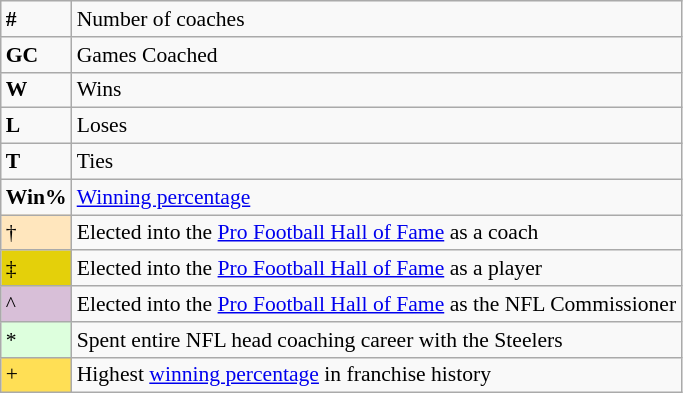<table class="wikitable" style="font-size:90%;">
<tr>
<td><strong>#</strong></td>
<td>Number of coaches</td>
</tr>
<tr>
<td><strong>GC</strong></td>
<td>Games Coached</td>
</tr>
<tr>
<td><strong>W</strong></td>
<td>Wins</td>
</tr>
<tr>
<td><strong>L</strong></td>
<td>Loses</td>
</tr>
<tr>
<td><strong>T</strong></td>
<td>Ties</td>
</tr>
<tr>
<td><strong>Win%</strong></td>
<td><a href='#'>Winning percentage</a></td>
</tr>
<tr>
<td style="background-color:#FFE6BD">†</td>
<td>Elected into the <a href='#'>Pro Football Hall of Fame</a> as a coach</td>
</tr>
<tr>
<td style="background-color:#E4D00A">‡</td>
<td>Elected into the <a href='#'>Pro Football Hall of Fame</a> as a player</td>
</tr>
<tr>
<td style="background-color:#D8BFD8">^</td>
<td>Elected into the <a href='#'>Pro Football Hall of Fame</a> as the NFL Commissioner</td>
</tr>
<tr>
<td style="background-color:#ddffdd">*</td>
<td>Spent entire NFL head coaching career with the Steelers</td>
</tr>
<tr>
<td style= "background-color:#ffdf55">+</td>
<td>Highest <a href='#'>winning percentage</a> in franchise history</td>
</tr>
</table>
